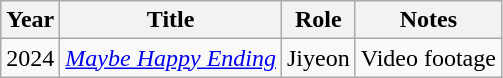<table class="wikitable sortable">
<tr>
<th>Year</th>
<th>Title</th>
<th>Role</th>
<th class="unsortable">Notes</th>
</tr>
<tr>
<td>2024</td>
<td><em><a href='#'>Maybe Happy Ending</a></em></td>
<td>Jiyeon</td>
<td>Video footage</td>
</tr>
</table>
